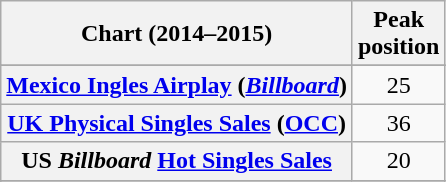<table class="wikitable sortable plainrowheaders" style="text-align:center">
<tr>
<th scope="col">Chart (2014–2015)</th>
<th scope="col">Peak<br>position</th>
</tr>
<tr>
</tr>
<tr>
<th scope="row"><a href='#'>Mexico Ingles Airplay</a> (<em><a href='#'>Billboard</a></em>)</th>
<td>25</td>
</tr>
<tr>
<th scope="row"><a href='#'>UK Physical Singles Sales</a> (<a href='#'>OCC</a>)</th>
<td>36</td>
</tr>
<tr>
<th scope="row">US <em>Billboard</em> <a href='#'>Hot Singles Sales</a></th>
<td>20</td>
</tr>
<tr>
</tr>
<tr>
</tr>
</table>
